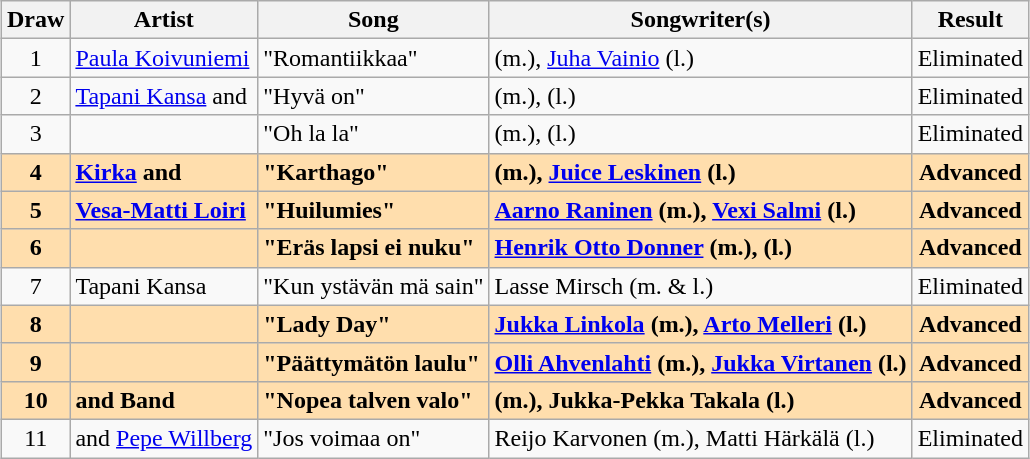<table class="sortable wikitable" style="margin: 1em auto 1em auto; text-align:center">
<tr>
<th>Draw</th>
<th>Artist</th>
<th>Song</th>
<th>Songwriter(s)</th>
<th>Result</th>
</tr>
<tr>
<td>1</td>
<td align="left"><a href='#'>Paula Koivuniemi</a></td>
<td align="left">"Romantiikkaa"</td>
<td align="left"> (m.), <a href='#'>Juha Vainio</a> (l.)</td>
<td>Eliminated</td>
</tr>
<tr>
<td>2</td>
<td align="left"><a href='#'>Tapani Kansa</a> and </td>
<td align="left">"Hyvä on"</td>
<td align="left"> (m.),  (l.)</td>
<td>Eliminated</td>
</tr>
<tr>
<td>3</td>
<td align="left"></td>
<td align="left">"Oh la la"</td>
<td align="left"> (m.),  (l.)</td>
<td>Eliminated</td>
</tr>
<tr style="font-weight:bold; background:navajowhite;">
<td>4</td>
<td align="left"><a href='#'>Kirka</a> and </td>
<td align="left">"Karthago"</td>
<td align="left"> (m.), <a href='#'>Juice Leskinen</a> (l.)</td>
<td>Advanced</td>
</tr>
<tr style="font-weight:bold; background:navajowhite;">
<td>5</td>
<td align="left"><a href='#'>Vesa-Matti Loiri</a></td>
<td align="left">"Huilumies"</td>
<td align="left"><a href='#'>Aarno Raninen</a> (m.), <a href='#'>Vexi Salmi</a> (l.)</td>
<td>Advanced</td>
</tr>
<tr style="font-weight:bold; background:navajowhite;">
<td>6</td>
<td align="left"></td>
<td align="left">"Eräs lapsi ei nuku"</td>
<td align="left"><a href='#'>Henrik Otto Donner</a> (m.),  (l.)</td>
<td>Advanced</td>
</tr>
<tr>
<td>7</td>
<td align="left">Tapani Kansa</td>
<td align="left">"Kun ystävän mä sain"</td>
<td align="left">Lasse Mirsch (m. & l.)</td>
<td>Eliminated</td>
</tr>
<tr style="font-weight:bold; background:navajowhite;">
<td>8</td>
<td align="left"></td>
<td align="left">"Lady Day"</td>
<td align="left"><a href='#'>Jukka Linkola</a> (m.), <a href='#'>Arto Melleri</a> (l.)</td>
<td>Advanced</td>
</tr>
<tr style="font-weight:bold; background:navajowhite;">
<td>9</td>
<td align="left"></td>
<td align="left">"Päättymätön laulu"</td>
<td align="left"><a href='#'>Olli Ahvenlahti</a> (m.), <a href='#'>Jukka Virtanen</a> (l.)</td>
<td>Advanced</td>
</tr>
<tr style="font-weight:bold; background:navajowhite;">
<td>10</td>
<td align="left"> and Band</td>
<td align="left">"Nopea talven valo"</td>
<td align="left"> (m.), Jukka-Pekka Takala (l.)</td>
<td>Advanced</td>
</tr>
<tr>
<td>11</td>
<td align="left"> and <a href='#'>Pepe Willberg</a></td>
<td align="left">"Jos voimaa on"</td>
<td align="left">Reijo Karvonen (m.), Matti Härkälä (l.)</td>
<td>Eliminated</td>
</tr>
</table>
